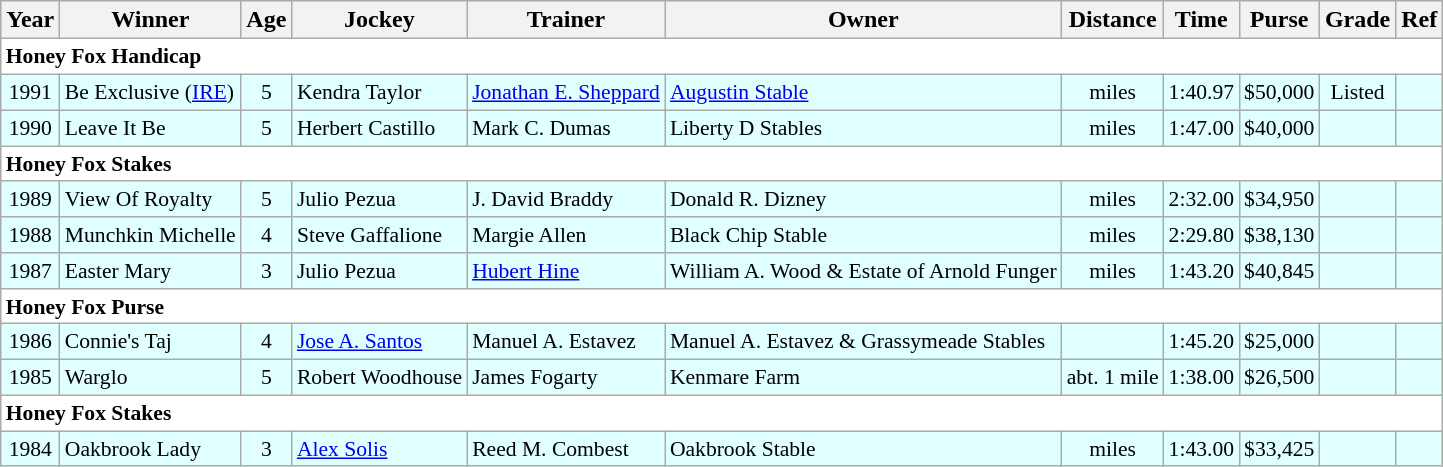<table class="wikitable sortable">
<tr>
<th>Year</th>
<th>Winner</th>
<th>Age</th>
<th>Jockey</th>
<th>Trainer</th>
<th>Owner</th>
<th>Distance</th>
<th>Time</th>
<th>Purse</th>
<th>Grade</th>
<th>Ref</th>
</tr>
<tr style="font-size:90%; background-color:white">
<td align="left" colspan=11><strong>Honey Fox Handicap</strong></td>
</tr>
<tr style="font-size:90%; background-color:lightcyan">
<td align=center>1991</td>
<td>Be Exclusive (<a href='#'>IRE</a>)</td>
<td align=center>5</td>
<td>Kendra Taylor</td>
<td><a href='#'>Jonathan E. Sheppard</a></td>
<td><a href='#'>Augustin Stable</a></td>
<td align=center> miles</td>
<td align=center>1:40.97</td>
<td align=center>$50,000</td>
<td align=center>Listed</td>
<td></td>
</tr>
<tr style="font-size:90%; background-color:lightcyan">
<td align=center>1990</td>
<td>Leave It Be</td>
<td align=center>5</td>
<td>Herbert Castillo</td>
<td>Mark C. Dumas</td>
<td>Liberty D Stables</td>
<td align=center> miles</td>
<td align=center>1:47.00</td>
<td align=center>$40,000</td>
<td align=center></td>
<td></td>
</tr>
<tr style="font-size:90%; background-color:white">
<td align="left" colspan=11><strong>Honey Fox Stakes</strong></td>
</tr>
<tr style="font-size:90%; background-color:lightcyan">
<td align=center>1989</td>
<td>View Of Royalty</td>
<td align=center>5</td>
<td>Julio Pezua</td>
<td>J. David Braddy</td>
<td>Donald R. Dizney</td>
<td align=center> miles</td>
<td align=center>2:32.00</td>
<td align=center>$34,950</td>
<td align=center></td>
<td></td>
</tr>
<tr style="font-size:90%; background-color:lightcyan">
<td align=center>1988</td>
<td>Munchkin Michelle</td>
<td align=center>4</td>
<td>Steve Gaffalione</td>
<td>Margie Allen</td>
<td>Black Chip Stable</td>
<td align=center> miles</td>
<td align=center>2:29.80</td>
<td align=center>$38,130</td>
<td align=center></td>
<td></td>
</tr>
<tr style="font-size:90%; background-color:lightcyan">
<td align=center>1987</td>
<td>Easter Mary</td>
<td align=center>3</td>
<td>Julio Pezua</td>
<td><a href='#'>Hubert Hine</a></td>
<td>William A. Wood & Estate of Arnold Funger</td>
<td align=center> miles</td>
<td align=center>1:43.20</td>
<td align=center>$40,845</td>
<td align=center></td>
<td></td>
</tr>
<tr style="font-size:90%; background-color:white">
<td align="left" colspan=11><strong>Honey Fox Purse</strong></td>
</tr>
<tr style="font-size:90%; background-color:lightcyan">
<td align=center>1986</td>
<td>Connie's Taj</td>
<td align=center>4</td>
<td><a href='#'>Jose A. Santos</a></td>
<td>Manuel A. Estavez</td>
<td>Manuel A. Estavez & Grassymeade Stables</td>
<td align=center></td>
<td align=center>1:45.20</td>
<td align=center>$25,000</td>
<td align=center></td>
<td></td>
</tr>
<tr style="font-size:90%; background-color:lightcyan">
<td align=center>1985</td>
<td>Warglo</td>
<td align=center>5</td>
<td>Robert Woodhouse</td>
<td>James Fogarty</td>
<td>Kenmare Farm</td>
<td align=center>abt. 1 mile</td>
<td align=center>1:38.00</td>
<td align=center>$26,500</td>
<td align=center></td>
<td></td>
</tr>
<tr style="font-size:90%; background-color:white">
<td align="left" colspan=11><strong>Honey Fox Stakes</strong></td>
</tr>
<tr style="font-size:90%; background-color:lightcyan">
<td align=center>1984</td>
<td>Oakbrook Lady</td>
<td align=center>3</td>
<td><a href='#'>Alex Solis</a></td>
<td>Reed M. Combest</td>
<td>Oakbrook Stable</td>
<td align=center> miles</td>
<td align=center>1:43.00</td>
<td align=center>$33,425</td>
<td></td>
<td></td>
</tr>
</table>
